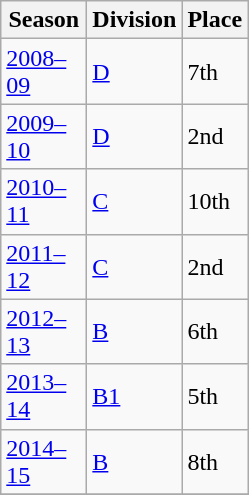<table class="wikitable">
<tr>
<th width="50">Season</th>
<th>Division</th>
<th>Place</th>
</tr>
<tr>
<td><a href='#'>2008–09</a></td>
<td><a href='#'>D</a></td>
<td>7th</td>
</tr>
<tr>
<td><a href='#'>2009–10</a></td>
<td><a href='#'>D</a></td>
<td>2nd</td>
</tr>
<tr>
<td><a href='#'>2010–11</a></td>
<td><a href='#'>C</a></td>
<td>10th</td>
</tr>
<tr>
<td><a href='#'>2011–12</a></td>
<td><a href='#'>C</a></td>
<td>2nd</td>
</tr>
<tr>
<td><a href='#'>2012–13</a></td>
<td><a href='#'>B</a></td>
<td>6th</td>
</tr>
<tr>
<td><a href='#'>2013–14</a></td>
<td><a href='#'>B1</a></td>
<td>5th</td>
</tr>
<tr>
<td><a href='#'>2014–15</a></td>
<td><a href='#'>B</a></td>
<td>8th</td>
</tr>
<tr>
</tr>
</table>
